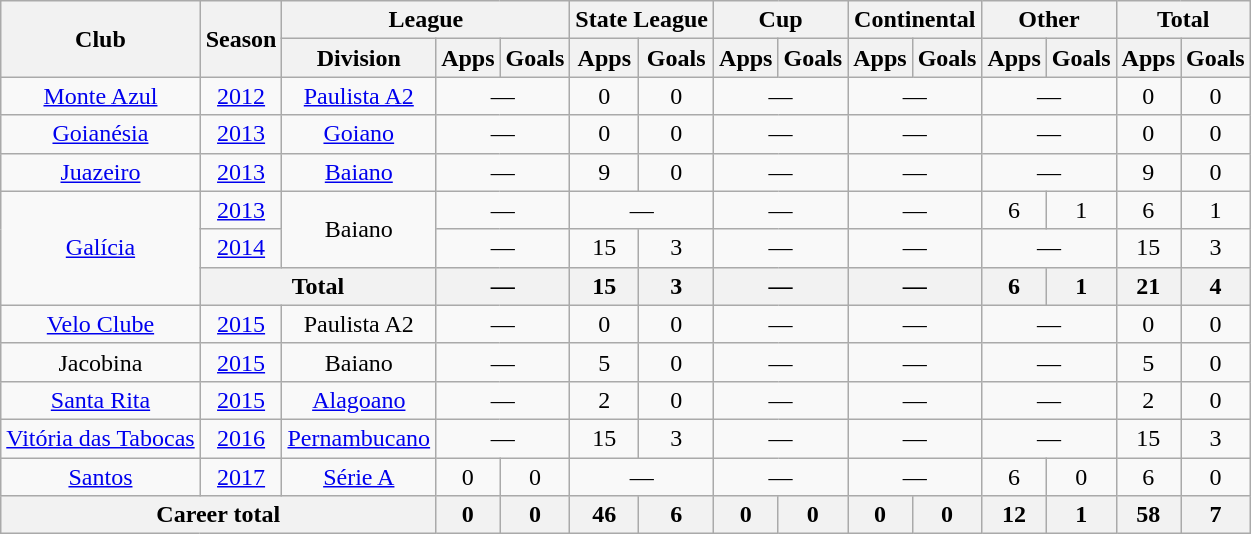<table class="wikitable" style="text-align: center;">
<tr>
<th rowspan="2">Club</th>
<th rowspan="2">Season</th>
<th colspan="3">League</th>
<th colspan="2">State League</th>
<th colspan="2">Cup</th>
<th colspan="2">Continental</th>
<th colspan="2">Other</th>
<th colspan="2">Total</th>
</tr>
<tr>
<th>Division</th>
<th>Apps</th>
<th>Goals</th>
<th>Apps</th>
<th>Goals</th>
<th>Apps</th>
<th>Goals</th>
<th>Apps</th>
<th>Goals</th>
<th>Apps</th>
<th>Goals</th>
<th>Apps</th>
<th>Goals</th>
</tr>
<tr>
<td valign="center"><a href='#'>Monte Azul</a></td>
<td><a href='#'>2012</a></td>
<td><a href='#'>Paulista A2</a></td>
<td colspan="2">—</td>
<td>0</td>
<td>0</td>
<td colspan="2">—</td>
<td colspan="2">—</td>
<td colspan="2">—</td>
<td>0</td>
<td>0</td>
</tr>
<tr>
<td valign="center"><a href='#'>Goianésia</a></td>
<td><a href='#'>2013</a></td>
<td><a href='#'>Goiano</a></td>
<td colspan="2">—</td>
<td>0</td>
<td>0</td>
<td colspan="2">—</td>
<td colspan="2">—</td>
<td colspan="2">—</td>
<td>0</td>
<td>0</td>
</tr>
<tr>
<td valign="center"><a href='#'>Juazeiro</a></td>
<td><a href='#'>2013</a></td>
<td><a href='#'>Baiano</a></td>
<td colspan="2">—</td>
<td>9</td>
<td>0</td>
<td colspan="2">—</td>
<td colspan="2">—</td>
<td colspan="2">—</td>
<td>9</td>
<td>0</td>
</tr>
<tr>
<td rowspan="3" valign="center"><a href='#'>Galícia</a></td>
<td><a href='#'>2013</a></td>
<td rowspan="2">Baiano</td>
<td colspan="2">—</td>
<td colspan="2">—</td>
<td colspan="2">—</td>
<td colspan="2">—</td>
<td>6</td>
<td>1</td>
<td>6</td>
<td>1</td>
</tr>
<tr>
<td><a href='#'>2014</a></td>
<td colspan="2">—</td>
<td>15</td>
<td>3</td>
<td colspan="2">—</td>
<td colspan="2">—</td>
<td colspan="2">—</td>
<td>15</td>
<td>3</td>
</tr>
<tr>
<th colspan="2">Total</th>
<th colspan="2">—</th>
<th>15</th>
<th>3</th>
<th colspan="2">—</th>
<th colspan="2">—</th>
<th>6</th>
<th>1</th>
<th>21</th>
<th>4</th>
</tr>
<tr>
<td valign="center"><a href='#'>Velo Clube</a></td>
<td><a href='#'>2015</a></td>
<td>Paulista A2</td>
<td colspan="2">—</td>
<td>0</td>
<td>0</td>
<td colspan="2">—</td>
<td colspan="2">—</td>
<td colspan="2">—</td>
<td>0</td>
<td>0</td>
</tr>
<tr>
<td valign="center">Jacobina</td>
<td><a href='#'>2015</a></td>
<td>Baiano</td>
<td colspan="2">—</td>
<td>5</td>
<td>0</td>
<td colspan="2">—</td>
<td colspan="2">—</td>
<td colspan="2">—</td>
<td>5</td>
<td>0</td>
</tr>
<tr>
<td valign="center"><a href='#'>Santa Rita</a></td>
<td><a href='#'>2015</a></td>
<td><a href='#'>Alagoano</a></td>
<td colspan="2">—</td>
<td>2</td>
<td>0</td>
<td colspan="2">—</td>
<td colspan="2">—</td>
<td colspan="2">—</td>
<td>2</td>
<td>0</td>
</tr>
<tr>
<td valign="center"><a href='#'>Vitória das Tabocas</a></td>
<td><a href='#'>2016</a></td>
<td><a href='#'>Pernambucano</a></td>
<td colspan="2">—</td>
<td>15</td>
<td>3</td>
<td colspan="2">—</td>
<td colspan="2">—</td>
<td colspan="2">—</td>
<td>15</td>
<td>3</td>
</tr>
<tr>
<td valign="center"><a href='#'>Santos</a></td>
<td><a href='#'>2017</a></td>
<td><a href='#'>Série A</a></td>
<td>0</td>
<td>0</td>
<td colspan="2">—</td>
<td colspan="2">—</td>
<td colspan="2">—</td>
<td>6</td>
<td>0</td>
<td>6</td>
<td>0</td>
</tr>
<tr>
<th colspan="3"><strong>Career total</strong></th>
<th>0</th>
<th>0</th>
<th>46</th>
<th>6</th>
<th>0</th>
<th>0</th>
<th>0</th>
<th>0</th>
<th>12</th>
<th>1</th>
<th>58</th>
<th>7</th>
</tr>
</table>
